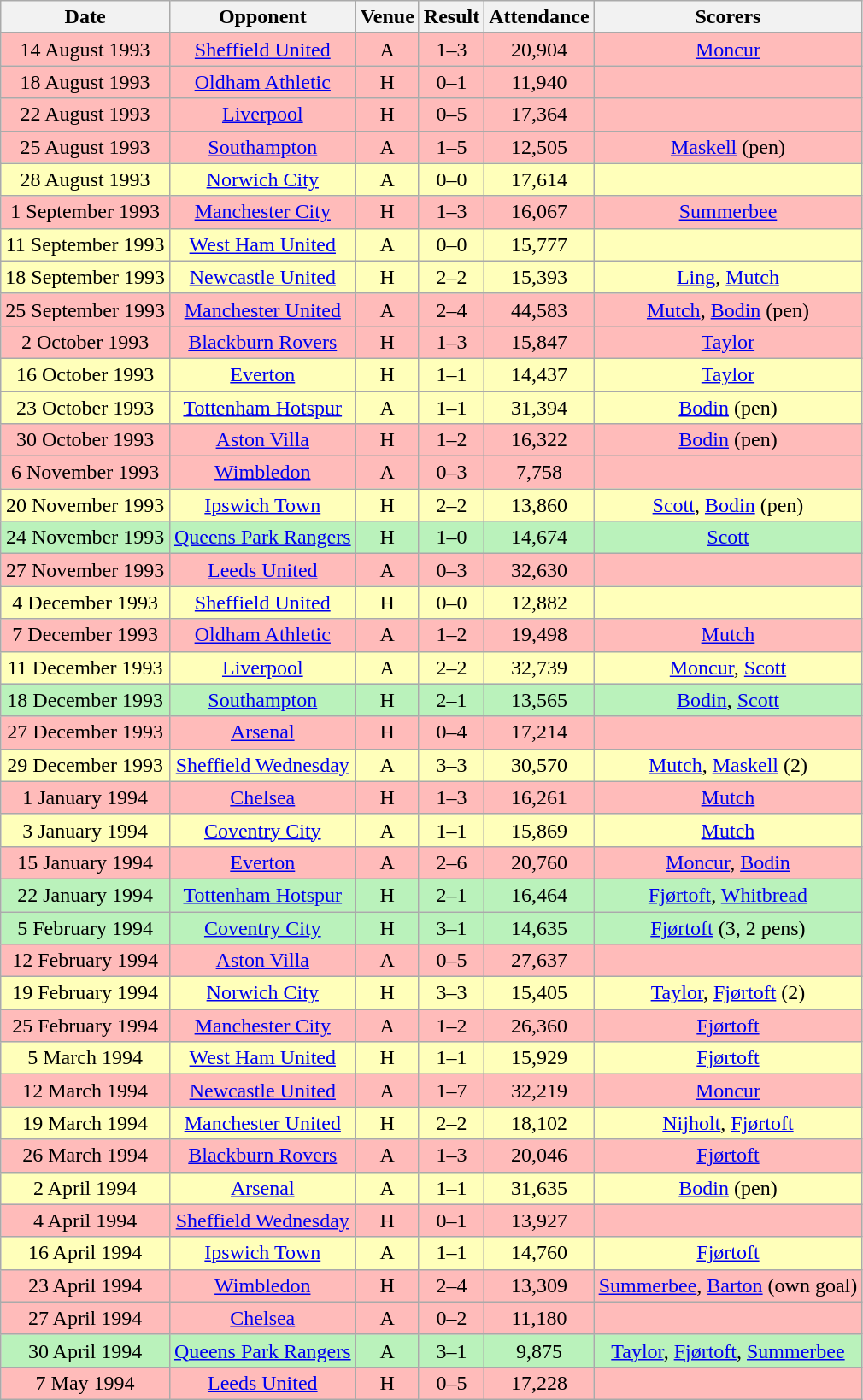<table class="wikitable sortable" style="font-size:100%; text-align:center">
<tr>
<th>Date</th>
<th>Opponent</th>
<th>Venue</th>
<th>Result</th>
<th>Attendance</th>
<th>Scorers</th>
</tr>
<tr style="background-color: #ffbbba;">
<td>14 August 1993</td>
<td><a href='#'>Sheffield United</a></td>
<td>A</td>
<td>1–3</td>
<td>20,904</td>
<td><a href='#'>Moncur</a></td>
</tr>
<tr style="background-color: #ffbbba;">
<td>18 August 1993</td>
<td><a href='#'>Oldham Athletic</a></td>
<td>H</td>
<td>0–1</td>
<td>11,940</td>
<td></td>
</tr>
<tr style="background-color: #ffbbba;">
<td>22 August 1993</td>
<td><a href='#'>Liverpool</a></td>
<td>H</td>
<td>0–5</td>
<td>17,364</td>
<td></td>
</tr>
<tr style="background-color: #ffbbba;">
<td>25 August 1993</td>
<td><a href='#'>Southampton</a></td>
<td>A</td>
<td>1–5</td>
<td>12,505</td>
<td><a href='#'>Maskell</a> (pen)</td>
</tr>
<tr style="background-color: #ffffba;">
<td>28 August 1993</td>
<td><a href='#'>Norwich City</a></td>
<td>A</td>
<td>0–0</td>
<td>17,614</td>
<td></td>
</tr>
<tr style="background-color: #ffbbba;">
<td>1 September 1993</td>
<td><a href='#'>Manchester City</a></td>
<td>H</td>
<td>1–3</td>
<td>16,067</td>
<td><a href='#'>Summerbee</a></td>
</tr>
<tr style="background-color: #ffffba;">
<td>11 September 1993</td>
<td><a href='#'>West Ham United</a></td>
<td>A</td>
<td>0–0</td>
<td>15,777</td>
<td></td>
</tr>
<tr style="background-color: #ffffba;">
<td>18 September 1993</td>
<td><a href='#'>Newcastle United</a></td>
<td>H</td>
<td>2–2</td>
<td>15,393</td>
<td><a href='#'>Ling</a>, <a href='#'>Mutch</a></td>
</tr>
<tr style="background-color: #ffbbba;">
<td>25 September 1993</td>
<td><a href='#'>Manchester United</a></td>
<td>A</td>
<td>2–4</td>
<td>44,583</td>
<td><a href='#'>Mutch</a>, <a href='#'>Bodin</a> (pen)</td>
</tr>
<tr style="background-color: #ffbbba;">
<td>2 October 1993</td>
<td><a href='#'>Blackburn Rovers</a></td>
<td>H</td>
<td>1–3</td>
<td>15,847</td>
<td><a href='#'>Taylor</a></td>
</tr>
<tr style="background-color: #ffffba;">
<td>16 October 1993</td>
<td><a href='#'>Everton</a></td>
<td>H</td>
<td>1–1</td>
<td>14,437</td>
<td><a href='#'>Taylor</a></td>
</tr>
<tr style="background-color: #ffffba;">
<td>23 October 1993</td>
<td><a href='#'>Tottenham Hotspur</a></td>
<td>A</td>
<td>1–1</td>
<td>31,394</td>
<td><a href='#'>Bodin</a> (pen)</td>
</tr>
<tr style="background-color: #ffbbba;">
<td>30 October 1993</td>
<td><a href='#'>Aston Villa</a></td>
<td>H</td>
<td>1–2</td>
<td>16,322</td>
<td><a href='#'>Bodin</a> (pen)</td>
</tr>
<tr style="background-color: #ffbbba;">
<td>6 November 1993</td>
<td><a href='#'>Wimbledon</a></td>
<td>A</td>
<td>0–3</td>
<td>7,758</td>
<td></td>
</tr>
<tr style="background-color: #ffffba;">
<td>20 November 1993</td>
<td><a href='#'>Ipswich Town</a></td>
<td>H</td>
<td>2–2</td>
<td>13,860</td>
<td><a href='#'>Scott</a>, <a href='#'>Bodin</a> (pen)</td>
</tr>
<tr style="background-color: #baf2bb;">
<td>24 November 1993</td>
<td><a href='#'>Queens Park Rangers</a></td>
<td>H</td>
<td>1–0</td>
<td>14,674</td>
<td><a href='#'>Scott</a></td>
</tr>
<tr style="background-color: #ffbbba;">
<td>27 November 1993</td>
<td><a href='#'>Leeds United</a></td>
<td>A</td>
<td>0–3</td>
<td>32,630</td>
<td></td>
</tr>
<tr style="background-color: #ffffba;">
<td>4 December 1993</td>
<td><a href='#'>Sheffield United</a></td>
<td>H</td>
<td>0–0</td>
<td>12,882</td>
<td></td>
</tr>
<tr style="background-color: #ffbbba;">
<td>7 December 1993</td>
<td><a href='#'>Oldham Athletic</a></td>
<td>A</td>
<td>1–2</td>
<td>19,498</td>
<td><a href='#'>Mutch</a></td>
</tr>
<tr style="background-color: #ffffba;">
<td>11 December 1993</td>
<td><a href='#'>Liverpool</a></td>
<td>A</td>
<td>2–2</td>
<td>32,739</td>
<td><a href='#'>Moncur</a>, <a href='#'>Scott</a></td>
</tr>
<tr style="background-color: #baf2bb;">
<td>18 December 1993</td>
<td><a href='#'>Southampton</a></td>
<td>H</td>
<td>2–1</td>
<td>13,565</td>
<td><a href='#'>Bodin</a>, <a href='#'>Scott</a></td>
</tr>
<tr style="background-color: #ffbbba;">
<td>27 December 1993</td>
<td><a href='#'>Arsenal</a></td>
<td>H</td>
<td>0–4</td>
<td>17,214</td>
<td></td>
</tr>
<tr style="background-color: #ffffba;">
<td>29 December 1993</td>
<td><a href='#'>Sheffield Wednesday</a></td>
<td>A</td>
<td>3–3</td>
<td>30,570</td>
<td><a href='#'>Mutch</a>, <a href='#'>Maskell</a> (2)</td>
</tr>
<tr style="background-color: #ffbbba;">
<td>1 January 1994</td>
<td><a href='#'>Chelsea</a></td>
<td>H</td>
<td>1–3</td>
<td>16,261</td>
<td><a href='#'>Mutch</a></td>
</tr>
<tr style="background-color: #ffffba;">
<td>3 January 1994</td>
<td><a href='#'>Coventry City</a></td>
<td>A</td>
<td>1–1</td>
<td>15,869</td>
<td><a href='#'>Mutch</a></td>
</tr>
<tr style="background-color: #ffbbba;">
<td>15 January 1994</td>
<td><a href='#'>Everton</a></td>
<td>A</td>
<td>2–6</td>
<td>20,760</td>
<td><a href='#'>Moncur</a>, <a href='#'>Bodin</a></td>
</tr>
<tr style="background-color: #baf2bb;">
<td>22 January 1994</td>
<td><a href='#'>Tottenham Hotspur</a></td>
<td>H</td>
<td>2–1</td>
<td>16,464</td>
<td><a href='#'>Fjørtoft</a>, <a href='#'>Whitbread</a></td>
</tr>
<tr style="background-color: #baf2bb;">
<td>5 February 1994</td>
<td><a href='#'>Coventry City</a></td>
<td>H</td>
<td>3–1</td>
<td>14,635</td>
<td><a href='#'>Fjørtoft</a> (3, 2 pens)</td>
</tr>
<tr style="background-color: #ffbbba;">
<td>12 February 1994</td>
<td><a href='#'>Aston Villa</a></td>
<td>A</td>
<td>0–5</td>
<td>27,637</td>
<td></td>
</tr>
<tr style="background-color: #ffffba;">
<td>19 February 1994</td>
<td><a href='#'>Norwich City</a></td>
<td>H</td>
<td>3–3</td>
<td>15,405</td>
<td><a href='#'>Taylor</a>, <a href='#'>Fjørtoft</a> (2)</td>
</tr>
<tr style="background-color: #ffbbba;">
<td>25 February 1994</td>
<td><a href='#'>Manchester City</a></td>
<td>A</td>
<td>1–2</td>
<td>26,360</td>
<td><a href='#'>Fjørtoft</a></td>
</tr>
<tr style="background-color: #ffffba;">
<td>5 March 1994</td>
<td><a href='#'>West Ham United</a></td>
<td>H</td>
<td>1–1</td>
<td>15,929</td>
<td><a href='#'>Fjørtoft</a></td>
</tr>
<tr style="background-color: #ffbbba;">
<td>12 March 1994</td>
<td><a href='#'>Newcastle United</a></td>
<td>A</td>
<td>1–7</td>
<td>32,219</td>
<td><a href='#'>Moncur</a></td>
</tr>
<tr style="background-color: #ffffba;">
<td>19 March 1994</td>
<td><a href='#'>Manchester United</a></td>
<td>H</td>
<td>2–2</td>
<td>18,102</td>
<td><a href='#'>Nijholt</a>, <a href='#'>Fjørtoft</a></td>
</tr>
<tr style="background-color: #ffbbba;">
<td>26 March 1994</td>
<td><a href='#'>Blackburn Rovers</a></td>
<td>A</td>
<td>1–3</td>
<td>20,046</td>
<td><a href='#'>Fjørtoft</a></td>
</tr>
<tr style="background-color: #ffffba;">
<td>2 April 1994</td>
<td><a href='#'>Arsenal</a></td>
<td>A</td>
<td>1–1</td>
<td>31,635</td>
<td><a href='#'>Bodin</a> (pen)</td>
</tr>
<tr style="background-color: #ffbbba;">
<td>4 April 1994</td>
<td><a href='#'>Sheffield Wednesday</a></td>
<td>H</td>
<td>0–1</td>
<td>13,927</td>
<td></td>
</tr>
<tr style="background-color: #ffffba;">
<td>16 April 1994</td>
<td><a href='#'>Ipswich Town</a></td>
<td>A</td>
<td>1–1</td>
<td>14,760</td>
<td><a href='#'>Fjørtoft</a></td>
</tr>
<tr style="background-color: #ffbbba;">
<td>23 April 1994</td>
<td><a href='#'>Wimbledon</a></td>
<td>H</td>
<td>2–4</td>
<td>13,309</td>
<td><a href='#'>Summerbee</a>, <a href='#'>Barton</a> (own goal)</td>
</tr>
<tr style="background-color: #ffbbba;">
<td>27 April 1994</td>
<td><a href='#'>Chelsea</a></td>
<td>A</td>
<td>0–2</td>
<td>11,180</td>
<td></td>
</tr>
<tr style="background-color: #baf2bb;">
<td>30 April 1994</td>
<td><a href='#'>Queens Park Rangers</a></td>
<td>A</td>
<td>3–1</td>
<td>9,875</td>
<td><a href='#'>Taylor</a>, <a href='#'>Fjørtoft</a>, <a href='#'>Summerbee</a></td>
</tr>
<tr style="background-color: #ffbbba;">
<td>7 May 1994</td>
<td><a href='#'>Leeds United</a></td>
<td>H</td>
<td>0–5</td>
<td>17,228</td>
<td></td>
</tr>
</table>
